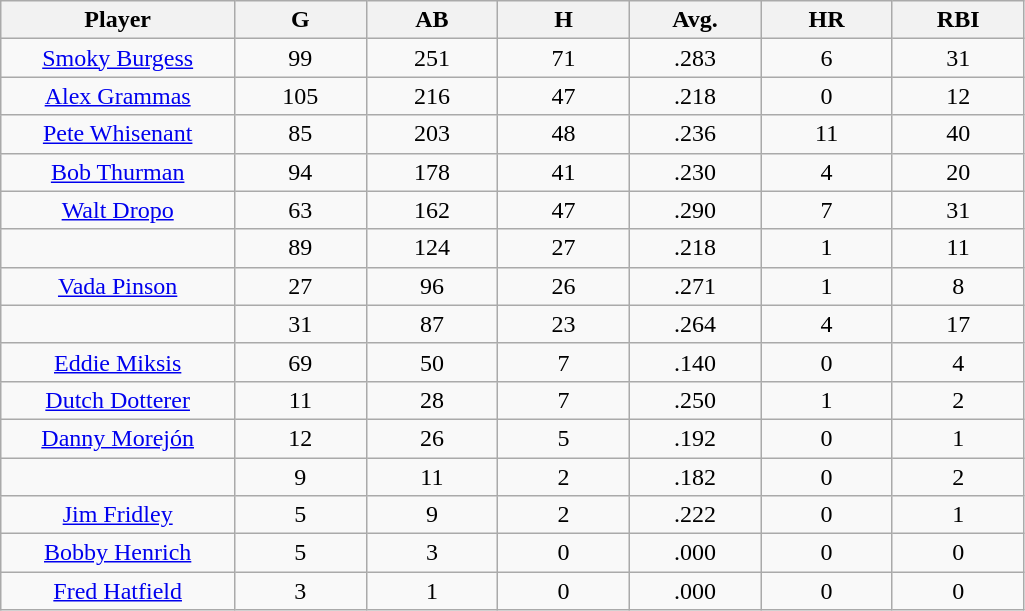<table class="wikitable sortable">
<tr>
<th bgcolor="#DDDDFF" width="16%">Player</th>
<th bgcolor="#DDDDFF" width="9%">G</th>
<th bgcolor="#DDDDFF" width="9%">AB</th>
<th bgcolor="#DDDDFF" width="9%">H</th>
<th bgcolor="#DDDDFF" width="9%">Avg.</th>
<th bgcolor="#DDDDFF" width="9%">HR</th>
<th bgcolor="#DDDDFF" width="9%">RBI</th>
</tr>
<tr align="center">
<td><a href='#'>Smoky Burgess</a></td>
<td>99</td>
<td>251</td>
<td>71</td>
<td>.283</td>
<td>6</td>
<td>31</td>
</tr>
<tr align="center">
<td><a href='#'>Alex Grammas</a></td>
<td>105</td>
<td>216</td>
<td>47</td>
<td>.218</td>
<td>0</td>
<td>12</td>
</tr>
<tr align="center">
<td><a href='#'>Pete Whisenant</a></td>
<td>85</td>
<td>203</td>
<td>48</td>
<td>.236</td>
<td>11</td>
<td>40</td>
</tr>
<tr align="center">
<td><a href='#'>Bob Thurman</a></td>
<td>94</td>
<td>178</td>
<td>41</td>
<td>.230</td>
<td>4</td>
<td>20</td>
</tr>
<tr align="center">
<td><a href='#'>Walt Dropo</a></td>
<td>63</td>
<td>162</td>
<td>47</td>
<td>.290</td>
<td>7</td>
<td>31</td>
</tr>
<tr align="center">
<td></td>
<td>89</td>
<td>124</td>
<td>27</td>
<td>.218</td>
<td>1</td>
<td>11</td>
</tr>
<tr align="center">
<td><a href='#'>Vada Pinson</a></td>
<td>27</td>
<td>96</td>
<td>26</td>
<td>.271</td>
<td>1</td>
<td>8</td>
</tr>
<tr align="center">
<td></td>
<td>31</td>
<td>87</td>
<td>23</td>
<td>.264</td>
<td>4</td>
<td>17</td>
</tr>
<tr align="center">
<td><a href='#'>Eddie Miksis</a></td>
<td>69</td>
<td>50</td>
<td>7</td>
<td>.140</td>
<td>0</td>
<td>4</td>
</tr>
<tr align="center">
<td><a href='#'>Dutch Dotterer</a></td>
<td>11</td>
<td>28</td>
<td>7</td>
<td>.250</td>
<td>1</td>
<td>2</td>
</tr>
<tr align="center">
<td><a href='#'>Danny Morejón</a></td>
<td>12</td>
<td>26</td>
<td>5</td>
<td>.192</td>
<td>0</td>
<td>1</td>
</tr>
<tr align="center">
<td></td>
<td>9</td>
<td>11</td>
<td>2</td>
<td>.182</td>
<td>0</td>
<td>2</td>
</tr>
<tr align="center">
<td><a href='#'>Jim Fridley</a></td>
<td>5</td>
<td>9</td>
<td>2</td>
<td>.222</td>
<td>0</td>
<td>1</td>
</tr>
<tr align="center">
<td><a href='#'>Bobby Henrich</a></td>
<td>5</td>
<td>3</td>
<td>0</td>
<td>.000</td>
<td>0</td>
<td>0</td>
</tr>
<tr align="center">
<td><a href='#'>Fred Hatfield</a></td>
<td>3</td>
<td>1</td>
<td>0</td>
<td>.000</td>
<td>0</td>
<td>0</td>
</tr>
</table>
